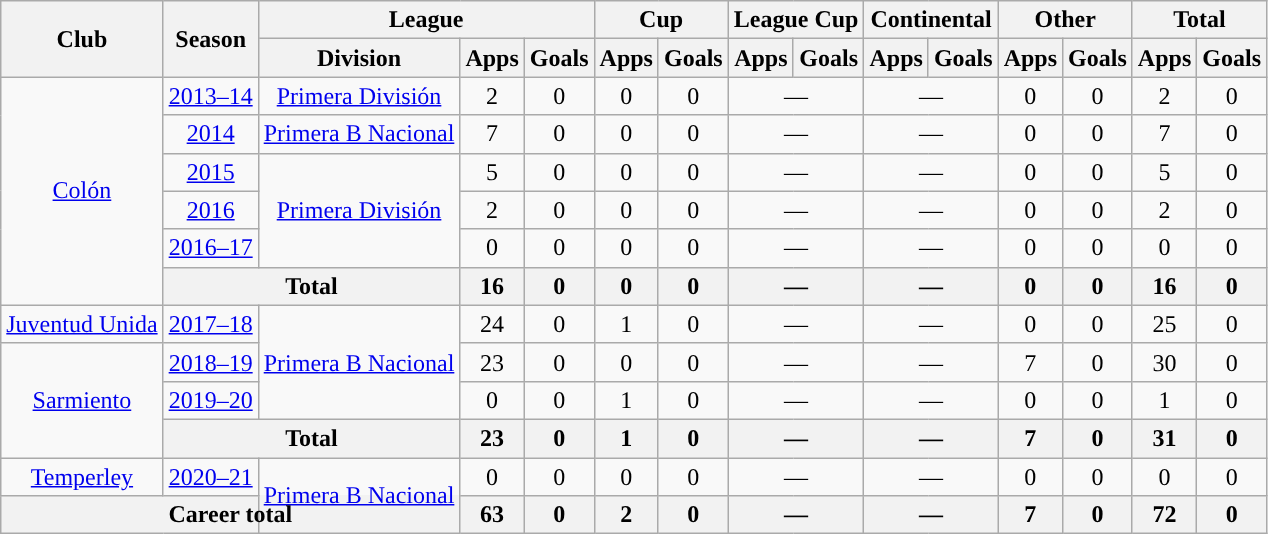<table class="wikitable" style="text-align:center">
<tr>
<th rowspan="2">Club</th>
<th rowspan="2">Season</th>
<th colspan="3">League</th>
<th colspan="2">Cup</th>
<th colspan="2">League Cup</th>
<th colspan="2">Continental</th>
<th colspan="2">Other</th>
<th colspan="2">Total</th>
</tr>
<tr>
<th>Division</th>
<th>Apps</th>
<th>Goals</th>
<th>Apps</th>
<th>Goals</th>
<th>Apps</th>
<th>Goals</th>
<th>Apps</th>
<th>Goals</th>
<th>Apps</th>
<th>Goals</th>
<th>Apps</th>
<th>Goals</th>
</tr>
<tr>
<td rowspan="6"><a href='#'>Colón</a></td>
<td><a href='#'>2013–14</a></td>
<td rowspan="1"><a href='#'>Primera División</a></td>
<td>2</td>
<td>0</td>
<td>0</td>
<td>0</td>
<td colspan="2">—</td>
<td colspan="2">—</td>
<td>0</td>
<td>0</td>
<td>2</td>
<td>0</td>
</tr>
<tr>
<td><a href='#'>2014</a></td>
<td rowspan="1"><a href='#'>Primera B Nacional</a></td>
<td>7</td>
<td>0</td>
<td>0</td>
<td>0</td>
<td colspan="2">—</td>
<td colspan="2">—</td>
<td>0</td>
<td>0</td>
<td>7</td>
<td>0</td>
</tr>
<tr>
<td><a href='#'>2015</a></td>
<td rowspan="3"><a href='#'>Primera División</a></td>
<td>5</td>
<td>0</td>
<td>0</td>
<td>0</td>
<td colspan="2">—</td>
<td colspan="2">—</td>
<td>0</td>
<td>0</td>
<td>5</td>
<td>0</td>
</tr>
<tr>
<td><a href='#'>2016</a></td>
<td>2</td>
<td>0</td>
<td>0</td>
<td>0</td>
<td colspan="2">—</td>
<td colspan="2">—</td>
<td>0</td>
<td>0</td>
<td>2</td>
<td>0</td>
</tr>
<tr>
<td><a href='#'>2016–17</a></td>
<td>0</td>
<td>0</td>
<td>0</td>
<td>0</td>
<td colspan="2">—</td>
<td colspan="2">—</td>
<td>0</td>
<td>0</td>
<td>0</td>
<td>0</td>
</tr>
<tr>
<th colspan="2">Total</th>
<th>16</th>
<th>0</th>
<th>0</th>
<th>0</th>
<th colspan="2">—</th>
<th colspan="2">—</th>
<th>0</th>
<th>0</th>
<th>16</th>
<th>0</th>
</tr>
<tr>
<td rowspan="1"><a href='#'>Juventud Unida</a></td>
<td><a href='#'>2017–18</a></td>
<td rowspan="3"><a href='#'>Primera B Nacional</a></td>
<td>24</td>
<td>0</td>
<td>1</td>
<td>0</td>
<td colspan="2">—</td>
<td colspan="2">—</td>
<td>0</td>
<td>0</td>
<td>25</td>
<td>0</td>
</tr>
<tr>
<td rowspan="3"><a href='#'>Sarmiento</a></td>
<td><a href='#'>2018–19</a></td>
<td>23</td>
<td>0</td>
<td>0</td>
<td>0</td>
<td colspan="2">—</td>
<td colspan="2">—</td>
<td>7</td>
<td>0</td>
<td>30</td>
<td>0</td>
</tr>
<tr>
<td><a href='#'>2019–20</a></td>
<td>0</td>
<td>0</td>
<td>1</td>
<td>0</td>
<td colspan="2">—</td>
<td colspan="2">—</td>
<td>0</td>
<td>0</td>
<td>1</td>
<td>0</td>
</tr>
<tr>
<th colspan="2">Total</th>
<th>23</th>
<th>0</th>
<th>1</th>
<th>0</th>
<th colspan="2">—</th>
<th colspan="2">—</th>
<th>7</th>
<th>0</th>
<th>31</th>
<th>0</th>
</tr>
<tr>
<td rowspan="1"><a href='#'>Temperley</a></td>
<td><a href='#'>2020–21</a></td>
<td rowspan="3"><a href='#'>Primera B Nacional</a></td>
<td>0</td>
<td>0</td>
<td>0</td>
<td>0</td>
<td colspan="2">—</td>
<td colspan="2">—</td>
<td>0</td>
<td>0</td>
<td>0</td>
<td>0</td>
</tr>
<tr>
<th colspan="3">Career total</th>
<th>63</th>
<th>0</th>
<th>2</th>
<th>0</th>
<th colspan="2">—</th>
<th colspan="2">—</th>
<th>7</th>
<th>0</th>
<th>72</th>
<th>0</th>
</tr>
</table>
